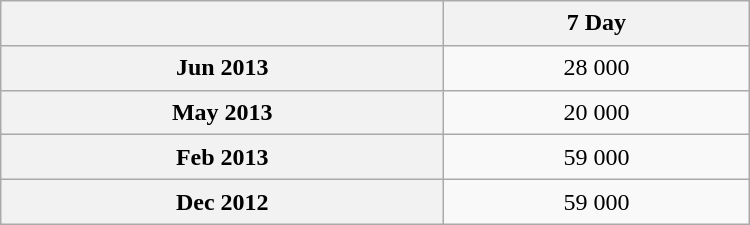<table class="wikitable sortable" style="text-align:center; width:500px; height:150px;">
<tr>
<th></th>
<th>7 Day</th>
</tr>
<tr>
<th scope="row">Jun 2013</th>
<td>28 000</td>
</tr>
<tr>
<th scope="row">May 2013</th>
<td>20 000</td>
</tr>
<tr>
<th scope="row">Feb 2013</th>
<td>59 000</td>
</tr>
<tr>
<th scope="row">Dec 2012</th>
<td>59 000</td>
</tr>
</table>
